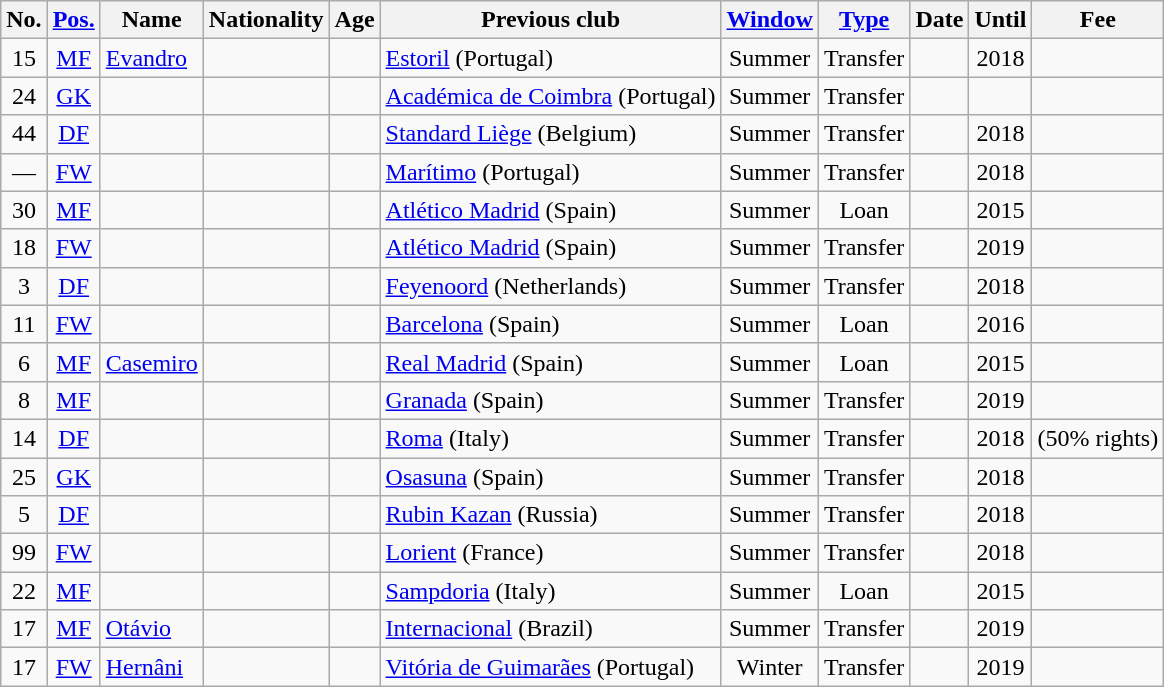<table class="wikitable sortable" style="text-align:center;">
<tr>
<th scope=col>No.</th>
<th scope=col><a href='#'>Pos.</a></th>
<th scope=col>Name</th>
<th scope=col>Nationality</th>
<th scope=col>Age</th>
<th scope=col>Previous club</th>
<th scope=col><a href='#'>Window</a></th>
<th scope=col><a href='#'>Type</a></th>
<th scope=col>Date</th>
<th scope=col>Until</th>
<th scope=col>Fee</th>
</tr>
<tr>
<td>15</td>
<td><a href='#'>MF</a></td>
<td align=left><a href='#'>Evandro</a></td>
<td align=left></td>
<td></td>
<td align=left><a href='#'>Estoril</a> (Portugal)</td>
<td>Summer</td>
<td>Transfer</td>
<td></td>
<td>2018</td>
<td></td>
</tr>
<tr>
<td>24</td>
<td><a href='#'>GK</a></td>
<td align=left></td>
<td align=left></td>
<td></td>
<td align=left><a href='#'>Académica de Coimbra</a> (Portugal)</td>
<td>Summer</td>
<td>Transfer</td>
<td></td>
<td></td>
<td></td>
</tr>
<tr>
<td>44</td>
<td><a href='#'>DF</a></td>
<td align=left></td>
<td align=left></td>
<td></td>
<td align=left><a href='#'>Standard Liège</a> (Belgium)</td>
<td>Summer</td>
<td>Transfer</td>
<td></td>
<td>2018</td>
<td></td>
</tr>
<tr>
<td>—</td>
<td><a href='#'>FW</a></td>
<td align=left></td>
<td align=left></td>
<td></td>
<td align=left><a href='#'>Marítimo</a> (Portugal)</td>
<td>Summer</td>
<td>Transfer</td>
<td></td>
<td>2018</td>
<td></td>
</tr>
<tr>
<td>30</td>
<td><a href='#'>MF</a></td>
<td align=left></td>
<td align=left></td>
<td></td>
<td align=left><a href='#'>Atlético Madrid</a> (Spain)</td>
<td>Summer</td>
<td>Loan</td>
<td></td>
<td>2015</td>
<td></td>
</tr>
<tr>
<td>18</td>
<td><a href='#'>FW</a></td>
<td align=left></td>
<td align=left></td>
<td></td>
<td align=left><a href='#'>Atlético Madrid</a> (Spain)</td>
<td>Summer</td>
<td>Transfer</td>
<td></td>
<td>2019</td>
<td></td>
</tr>
<tr>
<td>3</td>
<td><a href='#'>DF</a></td>
<td align=left></td>
<td align=left></td>
<td></td>
<td align=left><a href='#'>Feyenoord</a> (Netherlands)</td>
<td>Summer</td>
<td>Transfer</td>
<td></td>
<td>2018</td>
<td></td>
</tr>
<tr>
<td>11</td>
<td><a href='#'>FW</a></td>
<td align=left></td>
<td align=left></td>
<td></td>
<td align=left><a href='#'>Barcelona</a> (Spain)</td>
<td>Summer</td>
<td>Loan</td>
<td></td>
<td>2016</td>
<td></td>
</tr>
<tr>
<td>6</td>
<td><a href='#'>MF</a></td>
<td align=left><a href='#'>Casemiro</a></td>
<td align=left></td>
<td></td>
<td align=left><a href='#'>Real Madrid</a> (Spain)</td>
<td>Summer</td>
<td>Loan</td>
<td></td>
<td>2015</td>
<td></td>
</tr>
<tr>
<td>8</td>
<td><a href='#'>MF</a></td>
<td align=left></td>
<td align=left></td>
<td></td>
<td align=left><a href='#'>Granada</a> (Spain)</td>
<td>Summer</td>
<td>Transfer</td>
<td></td>
<td>2019</td>
<td></td>
</tr>
<tr>
<td>14</td>
<td><a href='#'>DF</a></td>
<td align=left></td>
<td align=left></td>
<td></td>
<td align=left><a href='#'>Roma</a> (Italy)</td>
<td>Summer</td>
<td>Transfer</td>
<td></td>
<td>2018</td>
<td> (50% rights)</td>
</tr>
<tr>
<td>25</td>
<td><a href='#'>GK</a></td>
<td align=left></td>
<td align=left></td>
<td></td>
<td align=left><a href='#'>Osasuna</a> (Spain)</td>
<td>Summer</td>
<td>Transfer</td>
<td></td>
<td>2018</td>
<td></td>
</tr>
<tr>
<td>5</td>
<td><a href='#'>DF</a></td>
<td align=left></td>
<td align=left></td>
<td></td>
<td align=left><a href='#'>Rubin Kazan</a> (Russia)</td>
<td>Summer</td>
<td>Transfer</td>
<td></td>
<td>2018</td>
<td></td>
</tr>
<tr>
<td>99</td>
<td><a href='#'>FW</a></td>
<td align=left></td>
<td align=left></td>
<td></td>
<td align=left><a href='#'>Lorient</a> (France)</td>
<td>Summer</td>
<td>Transfer</td>
<td></td>
<td>2018</td>
<td></td>
</tr>
<tr>
<td>22</td>
<td><a href='#'>MF</a></td>
<td align=left></td>
<td align=left></td>
<td></td>
<td align=left><a href='#'>Sampdoria</a> (Italy)</td>
<td>Summer</td>
<td>Loan</td>
<td></td>
<td>2015</td>
<td></td>
</tr>
<tr>
<td>17</td>
<td><a href='#'>MF</a></td>
<td align=left><a href='#'>Otávio</a></td>
<td align=left></td>
<td></td>
<td align=left><a href='#'>Internacional</a> (Brazil)</td>
<td>Summer</td>
<td>Transfer</td>
<td></td>
<td>2019</td>
<td></td>
</tr>
<tr>
<td>17</td>
<td><a href='#'>FW</a></td>
<td align=left><a href='#'>Hernâni</a></td>
<td align=left></td>
<td></td>
<td align=left><a href='#'>Vitória de Guimarães</a> (Portugal)</td>
<td>Winter</td>
<td>Transfer</td>
<td></td>
<td>2019</td>
<td></td>
</tr>
</table>
